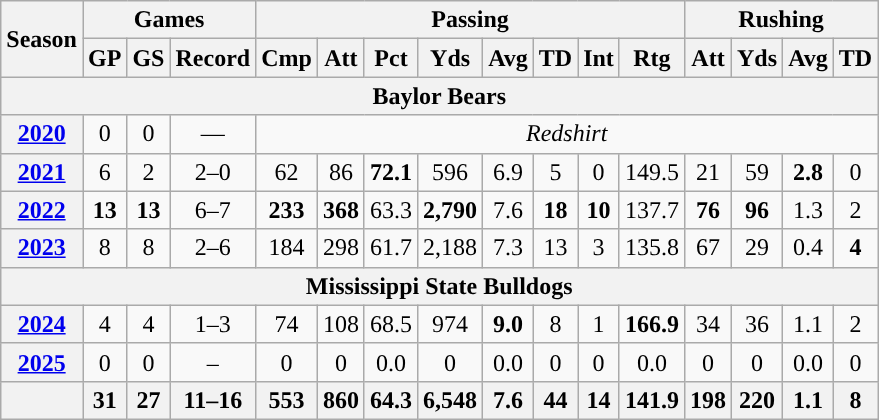<table class="wikitable" style="text-align:center;">
<tr>
<th rowspan="2">Season</th>
<th colspan="3">Games</th>
<th colspan="8">Passing</th>
<th colspan="5">Rushing</th>
</tr>
<tr>
<th>GP</th>
<th>GS</th>
<th>Record</th>
<th>Cmp</th>
<th>Att</th>
<th>Pct</th>
<th>Yds</th>
<th>Avg</th>
<th>TD</th>
<th>Int</th>
<th>Rtg</th>
<th>Att</th>
<th>Yds</th>
<th>Avg</th>
<th>TD</th>
</tr>
<tr>
<th colspan="16">Baylor Bears</th>
</tr>
<tr>
<th><a href='#'>2020</a></th>
<td>0</td>
<td>0</td>
<td>—</td>
<td colspan="12"><em>Redshirt </em></td>
</tr>
<tr>
<th><a href='#'>2021</a></th>
<td>6</td>
<td>2</td>
<td>2–0</td>
<td>62</td>
<td>86</td>
<td><strong>72.1</strong></td>
<td>596</td>
<td>6.9</td>
<td>5</td>
<td>0</td>
<td>149.5</td>
<td>21</td>
<td>59</td>
<td><strong>2.8</strong></td>
<td>0</td>
</tr>
<tr>
<th><a href='#'>2022</a></th>
<td><strong>13</strong></td>
<td><strong>13</strong></td>
<td>6–7</td>
<td><strong>233</strong></td>
<td><strong>368</strong></td>
<td>63.3</td>
<td><strong>2,790</strong></td>
<td>7.6</td>
<td><strong>18</strong></td>
<td><strong>10</strong></td>
<td>137.7</td>
<td><strong>76</strong></td>
<td><strong>96</strong></td>
<td>1.3</td>
<td>2</td>
</tr>
<tr>
<th><a href='#'>2023</a></th>
<td>8</td>
<td>8</td>
<td>2–6</td>
<td>184</td>
<td>298</td>
<td>61.7</td>
<td>2,188</td>
<td>7.3</td>
<td>13</td>
<td>3</td>
<td>135.8</td>
<td>67</td>
<td>29</td>
<td>0.4</td>
<td><strong>4</strong></td>
</tr>
<tr>
<th colspan="16">Mississippi State Bulldogs</th>
</tr>
<tr>
<th><a href='#'>2024</a></th>
<td>4</td>
<td>4</td>
<td>1–3</td>
<td>74</td>
<td>108</td>
<td>68.5</td>
<td>974</td>
<td><strong>9.0</strong></td>
<td>8</td>
<td>1</td>
<td><strong>166.9</strong></td>
<td>34</td>
<td>36</td>
<td>1.1</td>
<td>2</td>
</tr>
<tr>
<th><a href='#'>2025</a></th>
<td>0</td>
<td>0</td>
<td>–</td>
<td>0</td>
<td>0</td>
<td>0.0</td>
<td>0</td>
<td>0.0</td>
<td>0</td>
<td>0</td>
<td>0.0</td>
<td>0</td>
<td>0</td>
<td>0.0</td>
<td>0</td>
</tr>
<tr>
<th></th>
<th>31</th>
<th>27</th>
<th>11–16</th>
<th>553</th>
<th>860</th>
<th>64.3</th>
<th>6,548</th>
<th>7.6</th>
<th>44</th>
<th>14</th>
<th>141.9</th>
<th>198</th>
<th>220</th>
<th>1.1</th>
<th>8</th>
</tr>
</table>
